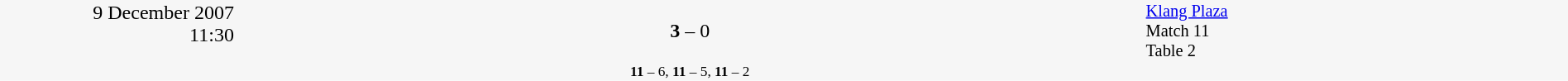<table style="width:100%; background:#f6f6f6;" cellspacing="0">
<tr>
<td rowspan="2" width="15%" style="text-align:right; vertical-align:top;">9 December 2007<br>11:30<br></td>
<td width="25%" style="text-align:right"><strong></strong></td>
<td width="8%" style="text-align:center"><strong>3</strong> –  0</td>
<td width="25%"></td>
<td width="27%" style="font-size:85%; vertical-align:top;"><a href='#'>Klang Plaza</a><br>Match 11<br>Table 2</td>
</tr>
<tr width="58%" style="font-size:85%;vertical-align:top;"|>
<td colspan="3" style="font-size:85%; text-align:center; vertical-align:top;"><strong>11</strong> – 6, <strong>11</strong> – 5, <strong>11</strong> – 2</td>
</tr>
</table>
